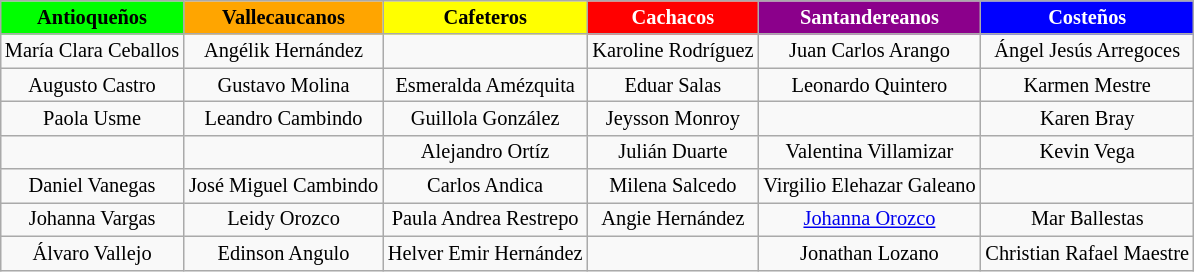<table class="wikitable" style="margin:1em auto; font-size:85%; text-align:center">
<tr>
<th style="background:lime">Antioqueños</th>
<th style="background:orange">Vallecaucanos</th>
<th style="background:yellow">Cafeteros</th>
<th style="background:red; color:white">Cachacos</th>
<th style="background:darkmagenta; color:white">Santandereanos</th>
<th style="background:blue; color:white">Costeños</th>
</tr>
<tr>
<td>María Clara Ceballos</td>
<td>Angélik Hernández</td>
<td></td>
<td>Karoline Rodríguez</td>
<td>Juan Carlos Arango</td>
<td>Ángel Jesús Arregoces</td>
</tr>
<tr>
<td>Augusto Castro</td>
<td>Gustavo Molina</td>
<td>Esmeralda Amézquita</td>
<td>Eduar Salas</td>
<td>Leonardo Quintero</td>
<td>Karmen Mestre</td>
</tr>
<tr>
<td>Paola Usme</td>
<td>Leandro Cambindo</td>
<td>Guillola González</td>
<td>Jeysson Monroy</td>
<td></td>
<td>Karen Bray</td>
</tr>
<tr>
<td></td>
<td></td>
<td>Alejandro Ortíz</td>
<td>Julián Duarte</td>
<td>Valentina Villamizar</td>
<td>Kevin Vega</td>
</tr>
<tr>
<td>Daniel Vanegas</td>
<td>José Miguel Cambindo</td>
<td>Carlos Andica</td>
<td>Milena Salcedo</td>
<td>Virgilio Elehazar Galeano</td>
<td></td>
</tr>
<tr>
<td>Johanna Vargas</td>
<td>Leidy Orozco</td>
<td>Paula Andrea Restrepo</td>
<td>Angie Hernández</td>
<td><a href='#'>Johanna Orozco</a></td>
<td>Mar Ballestas</td>
</tr>
<tr>
<td>Álvaro Vallejo</td>
<td>Edinson Angulo</td>
<td>Helver Emir Hernández</td>
<td></td>
<td>Jonathan Lozano</td>
<td>Christian Rafael Maestre</td>
</tr>
</table>
